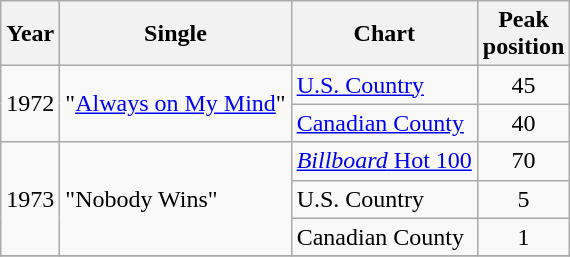<table class="wikitable">
<tr>
<th>Year</th>
<th>Single</th>
<th>Chart</th>
<th>Peak<br>position</th>
</tr>
<tr>
<td rowspan="2">1972</td>
<td rowspan="2">"<a href='#'>Always on My Mind</a>"</td>
<td rowspan="1"><a href='#'>U.S. Country</a></td>
<td align="center">45</td>
</tr>
<tr>
<td rowspan="1"><a href='#'>Canadian County</a></td>
<td align="center">40</td>
</tr>
<tr>
<td rowspan="3">1973</td>
<td rowspan="3">"Nobody Wins"</td>
<td rowspan="1"><a href='#'><em>Billboard</em> Hot 100</a></td>
<td align="center">70</td>
</tr>
<tr>
<td rowspan="1">U.S. Country</td>
<td align="center">5</td>
</tr>
<tr>
<td rowspan="1">Canadian County</td>
<td align="center">1</td>
</tr>
<tr>
</tr>
</table>
